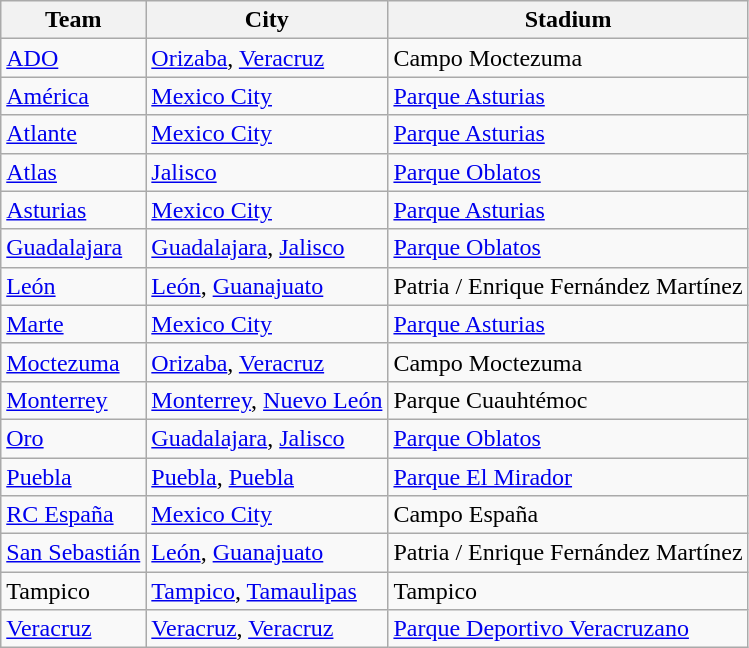<table class="wikitable" class="toccolours sortable">
<tr>
<th>Team</th>
<th>City</th>
<th>Stadium</th>
</tr>
<tr>
<td><a href='#'>ADO</a></td>
<td><a href='#'>Orizaba</a>, <a href='#'>Veracruz</a></td>
<td>Campo Moctezuma</td>
</tr>
<tr>
<td><a href='#'>América</a></td>
<td><a href='#'>Mexico City</a></td>
<td><a href='#'>Parque Asturias</a></td>
</tr>
<tr>
<td><a href='#'>Atlante</a></td>
<td><a href='#'>Mexico City</a></td>
<td><a href='#'>Parque Asturias</a></td>
</tr>
<tr>
<td><a href='#'>Atlas</a></td>
<td><a href='#'>Jalisco</a></td>
<td><a href='#'>Parque Oblatos</a></td>
</tr>
<tr>
<td><a href='#'>Asturias</a></td>
<td><a href='#'>Mexico City</a></td>
<td><a href='#'>Parque Asturias</a></td>
</tr>
<tr>
<td><a href='#'>Guadalajara</a></td>
<td><a href='#'>Guadalajara</a>, <a href='#'>Jalisco</a></td>
<td><a href='#'>Parque Oblatos</a></td>
</tr>
<tr>
<td><a href='#'>León</a></td>
<td><a href='#'>León</a>, <a href='#'>Guanajuato</a></td>
<td>Patria / Enrique Fernández Martínez</td>
</tr>
<tr>
<td><a href='#'>Marte</a></td>
<td><a href='#'>Mexico City</a></td>
<td><a href='#'>Parque Asturias</a></td>
</tr>
<tr>
<td><a href='#'>Moctezuma</a></td>
<td><a href='#'>Orizaba</a>, <a href='#'>Veracruz</a></td>
<td>Campo Moctezuma</td>
</tr>
<tr>
<td><a href='#'>Monterrey</a></td>
<td><a href='#'>Monterrey</a>, <a href='#'>Nuevo León</a></td>
<td>Parque Cuauhtémoc</td>
</tr>
<tr>
<td><a href='#'>Oro</a></td>
<td><a href='#'>Guadalajara</a>, <a href='#'>Jalisco</a></td>
<td><a href='#'>Parque Oblatos</a></td>
</tr>
<tr>
<td><a href='#'>Puebla</a></td>
<td><a href='#'>Puebla</a>, <a href='#'>Puebla</a></td>
<td><a href='#'>Parque El Mirador</a></td>
</tr>
<tr>
<td><a href='#'>RC España</a></td>
<td><a href='#'>Mexico City</a></td>
<td>Campo España</td>
</tr>
<tr>
<td><a href='#'>San Sebastián</a></td>
<td><a href='#'>León</a>, <a href='#'>Guanajuato</a></td>
<td>Patria / Enrique Fernández Martínez</td>
</tr>
<tr>
<td>Tampico</td>
<td><a href='#'>Tampico</a>, <a href='#'>Tamaulipas</a></td>
<td>Tampico</td>
</tr>
<tr>
<td><a href='#'>Veracruz</a></td>
<td><a href='#'>Veracruz</a>, <a href='#'>Veracruz</a></td>
<td><a href='#'>Parque Deportivo Veracruzano</a></td>
</tr>
</table>
